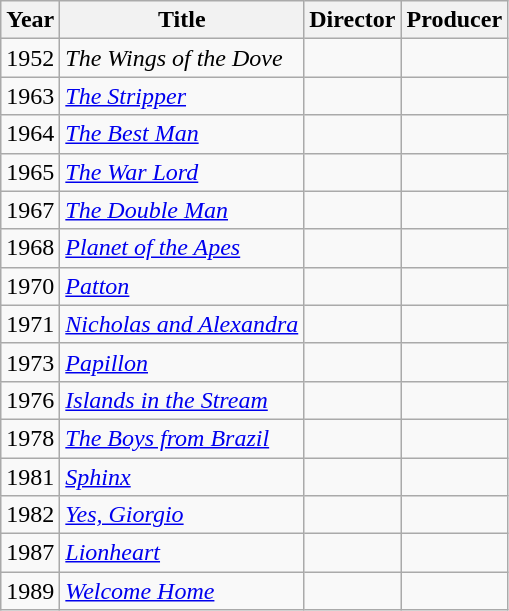<table class="wikitable">
<tr>
<th>Year</th>
<th>Title</th>
<th>Director</th>
<th>Producer</th>
</tr>
<tr>
<td>1952</td>
<td><em>The Wings of the Dove</em></td>
<td></td>
<td></td>
</tr>
<tr>
<td>1963</td>
<td><em><a href='#'>The Stripper</a></em></td>
<td></td>
<td></td>
</tr>
<tr>
<td>1964</td>
<td><em><a href='#'>The Best Man</a></em></td>
<td></td>
<td></td>
</tr>
<tr>
<td>1965</td>
<td><em><a href='#'>The War Lord</a></em></td>
<td></td>
<td></td>
</tr>
<tr>
<td>1967</td>
<td><em><a href='#'>The Double Man</a></em></td>
<td></td>
<td></td>
</tr>
<tr>
<td>1968</td>
<td><em><a href='#'>Planet of the Apes</a></em></td>
<td></td>
<td></td>
</tr>
<tr>
<td>1970</td>
<td><em><a href='#'>Patton</a></em></td>
<td></td>
<td></td>
</tr>
<tr>
<td>1971</td>
<td><em><a href='#'>Nicholas and Alexandra</a></em></td>
<td></td>
<td></td>
</tr>
<tr>
<td>1973</td>
<td><em><a href='#'>Papillon</a></em></td>
<td></td>
<td></td>
</tr>
<tr>
<td>1976</td>
<td><em><a href='#'>Islands in the Stream</a></em></td>
<td></td>
<td></td>
</tr>
<tr>
<td>1978</td>
<td><em><a href='#'>The Boys from Brazil</a></em></td>
<td></td>
<td></td>
</tr>
<tr>
<td>1981</td>
<td><em><a href='#'>Sphinx</a></em></td>
<td></td>
<td></td>
</tr>
<tr>
<td>1982</td>
<td><em><a href='#'>Yes, Giorgio</a></em></td>
<td></td>
<td></td>
</tr>
<tr>
<td>1987</td>
<td><em><a href='#'>Lionheart</a></em></td>
<td></td>
<td></td>
</tr>
<tr>
<td>1989</td>
<td><em><a href='#'>Welcome Home</a></em></td>
<td></td>
<td></td>
</tr>
</table>
